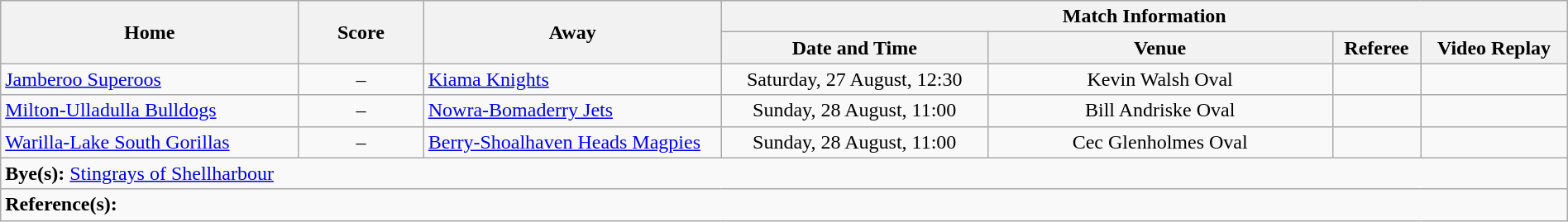<table class="wikitable" width="100% text-align:center;">
<tr>
<th rowspan="2" width="19%">Home</th>
<th rowspan="2" width="8%">Score</th>
<th rowspan="2" width="19%">Away</th>
<th colspan="4">Match Information</th>
</tr>
<tr bgcolor="#CCCCCC">
<th width="17%">Date and Time</th>
<th width="22%">Venue</th>
<th>Referee</th>
<th>Video Replay</th>
</tr>
<tr>
<td> <a href='#'>Jamberoo Superoos</a></td>
<td style="text-align:center;">–</td>
<td> <a href='#'>Kiama Knights</a></td>
<td style="text-align:center;">Saturday, 27 August, 12:30</td>
<td style="text-align:center;">Kevin Walsh Oval</td>
<td style="text-align:center;"></td>
<td style="text-align:center;"></td>
</tr>
<tr>
<td> <a href='#'>Milton-Ulladulla Bulldogs</a></td>
<td style="text-align:center;">–</td>
<td> <a href='#'>Nowra-Bomaderry Jets</a></td>
<td style="text-align:center;">Sunday, 28 August, 11:00</td>
<td style="text-align:center;">Bill Andriske Oval</td>
<td style="text-align:center;"></td>
<td style="text-align:center;"></td>
</tr>
<tr>
<td> <a href='#'>Warilla-Lake South Gorillas</a></td>
<td style="text-align:center;">–</td>
<td> <a href='#'>Berry-Shoalhaven Heads Magpies</a></td>
<td style="text-align:center;">Sunday, 28 August, 11:00</td>
<td style="text-align:center;">Cec Glenholmes Oval</td>
<td style="text-align:center;"></td>
<td style="text-align:center;"></td>
</tr>
<tr>
<td colspan="7"><strong>Bye(s):</strong>  <a href='#'>Stingrays of Shellharbour</a></td>
</tr>
<tr>
<td colspan="7"><strong>Reference(s):</strong></td>
</tr>
</table>
